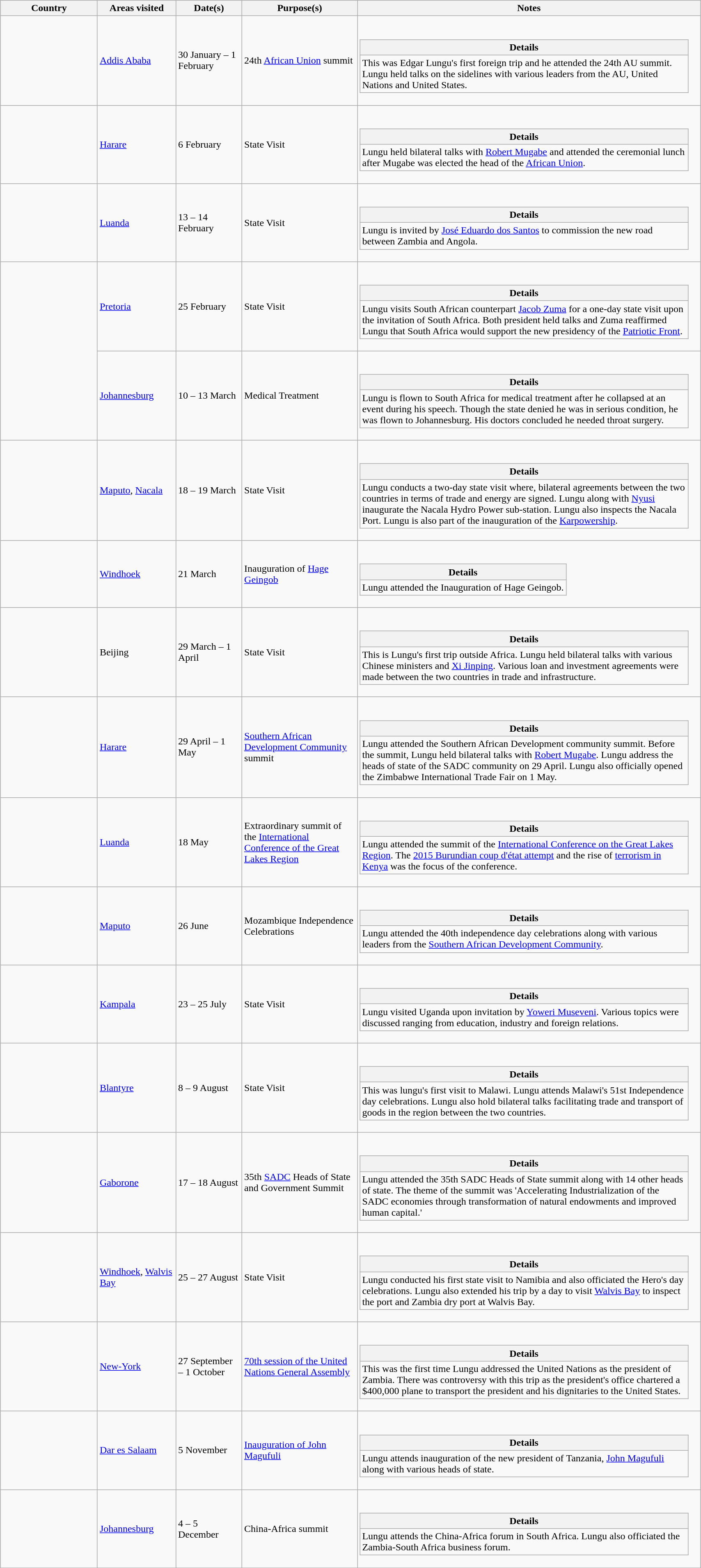<table class="wikitable outercollapse sortable" style="margin: 1em auto 1em auto">
<tr>
<th width="150">Country</th>
<th width="120">Areas visited</th>
<th width="100">Date(s)</th>
<th width="180">Purpose(s)</th>
<th width="550">Notes</th>
</tr>
<tr>
<td></td>
<td><a href='#'>Addis Ababa</a></td>
<td>30 January – 1 February</td>
<td>24th <a href='#'>African Union</a> summit</td>
<td><br><table class="wikitable collapsible innercollapse">
<tr>
<th>Details</th>
</tr>
<tr>
<td>This was Edgar Lungu's first foreign trip and he attended the 24th AU summit. Lungu held talks on the sidelines with various leaders from the AU, United Nations and United States.</td>
</tr>
</table>
</td>
</tr>
<tr>
<td></td>
<td><a href='#'>Harare</a></td>
<td>6 February</td>
<td>State Visit</td>
<td><br><table class="wikitable collapsible innercollapse">
<tr>
<th>Details</th>
</tr>
<tr>
<td>Lungu held bilateral talks with <a href='#'>Robert Mugabe</a> and attended the ceremonial lunch after Mugabe was elected the head of the <a href='#'>African Union</a>.</td>
</tr>
</table>
</td>
</tr>
<tr>
<td></td>
<td><a href='#'>Luanda</a></td>
<td>13 – 14 February</td>
<td>State Visit</td>
<td><br><table class="wikitable collapsible innercollapse">
<tr>
<th>Details</th>
</tr>
<tr>
<td>Lungu is invited by <a href='#'>José Eduardo dos Santos</a> to commission the new road between Zambia and Angola.</td>
</tr>
</table>
</td>
</tr>
<tr>
<td rowspan="2"></td>
<td><a href='#'>Pretoria</a></td>
<td>25 February</td>
<td>State Visit</td>
<td><br><table class="wikitable collapsible innercollapse">
<tr>
<th>Details</th>
</tr>
<tr>
<td>Lungu visits South African counterpart <a href='#'>Jacob Zuma</a> for a one-day state visit upon the invitation of South Africa. Both president held talks and Zuma reaffirmed Lungu that South Africa would support the new presidency of the <a href='#'>Patriotic Front</a>.</td>
</tr>
</table>
</td>
</tr>
<tr>
<td><a href='#'>Johannesburg</a></td>
<td>10 – 13 March</td>
<td>Medical Treatment</td>
<td><br><table class="wikitable collapsible innercollapse">
<tr>
<th>Details</th>
</tr>
<tr>
<td>Lungu is flown to South Africa for medical treatment after he collapsed at an event during his speech. Though the state denied he was in serious condition, he was flown to Johannesburg. His doctors concluded he needed throat surgery.</td>
</tr>
</table>
</td>
</tr>
<tr>
<td></td>
<td><a href='#'>Maputo</a>, <a href='#'>Nacala</a></td>
<td>18 – 19 March</td>
<td>State Visit</td>
<td><br><table class="wikitable collapsible innercollapse">
<tr>
<th>Details</th>
</tr>
<tr>
<td>Lungu conducts a two-day state visit where, bilateral agreements between the two countries in terms of trade and energy are signed. Lungu along with <a href='#'>Nyusi</a> inaugurate the Nacala Hydro Power sub-station. Lungu also inspects the Nacala Port. Lungu is also part of the inauguration of the <a href='#'>Karpowership</a>.</td>
</tr>
</table>
</td>
</tr>
<tr>
<td></td>
<td><a href='#'>Windhoek</a></td>
<td>21 March</td>
<td>Inauguration of <a href='#'>Hage Geingob</a></td>
<td><br><table class="wikitable collapsible innercollapse">
<tr>
<th>Details</th>
</tr>
<tr>
<td>Lungu attended the Inauguration of Hage Geingob.</td>
</tr>
</table>
</td>
</tr>
<tr>
<td></td>
<td>Beijing</td>
<td>29 March – 1 April</td>
<td>State Visit</td>
<td><br><table class="wikitable collapsible innercollapse">
<tr>
<th>Details</th>
</tr>
<tr>
<td>This is Lungu's first trip outside Africa. Lungu held bilateral talks with various Chinese ministers and <a href='#'>Xi Jinping</a>. Various loan and investment agreements were made between the two countries in trade and infrastructure.</td>
</tr>
</table>
</td>
</tr>
<tr>
<td></td>
<td><a href='#'>Harare</a></td>
<td>29 April – 1 May</td>
<td><a href='#'>Southern African Development Community</a> summit</td>
<td><br><table class="wikitable collapsible innercollapse">
<tr>
<th>Details</th>
</tr>
<tr>
<td>Lungu attended the Southern African Development community summit. Before the summit, Lungu held bilateral talks with <a href='#'>Robert Mugabe</a>. Lungu address the heads of state of the SADC community on 29 April. Lungu also officially opened the Zimbabwe International Trade Fair on 1 May.</td>
</tr>
</table>
</td>
</tr>
<tr>
<td></td>
<td><a href='#'>Luanda</a></td>
<td>18 May</td>
<td>Extraordinary summit of the <a href='#'>International Conference of the Great Lakes Region</a></td>
<td><br><table class="wikitable collapsible innercollapse">
<tr>
<th>Details</th>
</tr>
<tr>
<td>Lungu attended the summit of the <a href='#'>International Conference on the Great Lakes Region</a>. The <a href='#'>2015 Burundian coup d'état attempt</a> and the rise of <a href='#'>terrorism in Kenya</a> was the focus of the conference.</td>
</tr>
</table>
</td>
</tr>
<tr>
<td></td>
<td><a href='#'>Maputo</a></td>
<td>26 June</td>
<td>Mozambique Independence Celebrations</td>
<td><br><table class="wikitable collapsible innercollapse">
<tr>
<th>Details</th>
</tr>
<tr>
<td>Lungu attended the 40th independence day celebrations along with various leaders from the <a href='#'>Southern African Development Community</a>.</td>
</tr>
</table>
</td>
</tr>
<tr>
<td></td>
<td><a href='#'>Kampala</a></td>
<td>23 – 25 July</td>
<td>State Visit</td>
<td><br><table class="wikitable collapsible innercollapse">
<tr>
<th>Details</th>
</tr>
<tr>
<td>Lungu visited Uganda upon invitation by <a href='#'>Yoweri Museveni</a>. Various topics were discussed ranging from education, industry and foreign relations.</td>
</tr>
</table>
</td>
</tr>
<tr>
<td></td>
<td><a href='#'>Blantyre</a></td>
<td>8 – 9 August</td>
<td>State Visit</td>
<td><br><table class="wikitable collapsible innercollapse">
<tr>
<th>Details</th>
</tr>
<tr>
<td>This was lungu's first visit to Malawi. Lungu attends Malawi's 51st Independence day celebrations. Lungu also hold bilateral talks facilitating trade and transport of goods in the region between the two countries.</td>
</tr>
</table>
</td>
</tr>
<tr>
<td></td>
<td><a href='#'>Gaborone</a></td>
<td>17 – 18 August</td>
<td>35th <a href='#'>SADC</a> Heads of State and Government Summit</td>
<td><br><table class="wikitable collapsible innercollapse">
<tr>
<th>Details</th>
</tr>
<tr>
<td>Lungu attended the 35th SADC Heads of State summit along with 14 other heads of state. The theme of the summit was 'Accelerating Industrialization of the SADC economies through transformation of natural endowments and improved human capital.'</td>
</tr>
</table>
</td>
</tr>
<tr>
<td></td>
<td><a href='#'>Windhoek</a>, <a href='#'>Walvis Bay</a></td>
<td>25 – 27 August</td>
<td>State Visit</td>
<td><br><table class="wikitable collapsible innercollapse">
<tr>
<th>Details</th>
</tr>
<tr>
<td>Lungu conducted his first state visit to Namibia and also officiated the Hero's day celebrations. Lungu also extended his trip by a day to visit <a href='#'>Walvis Bay</a> to inspect the port and Zambia dry port at Walvis Bay.</td>
</tr>
</table>
</td>
</tr>
<tr>
<td></td>
<td><a href='#'>New-York</a></td>
<td>27 September – 1 October</td>
<td><a href='#'>70th session of the United Nations General Assembly</a></td>
<td><br><table class="wikitable collapsible innercollapse">
<tr>
<th>Details</th>
</tr>
<tr>
<td>This was the first time Lungu addressed the United Nations as the president of Zambia. There was controversy with this trip as the president's office chartered a $400,000 plane to transport the president and his dignitaries to the United States.</td>
</tr>
</table>
</td>
</tr>
<tr>
<td></td>
<td><a href='#'>Dar es Salaam</a></td>
<td>5 November</td>
<td><a href='#'>Inauguration of John Magufuli</a></td>
<td><br><table class="wikitable collapsible innercollapse">
<tr>
<th>Details</th>
</tr>
<tr>
<td>Lungu attends inauguration of the new president of Tanzania, <a href='#'>John Magufuli</a> along with various heads of state.</td>
</tr>
</table>
</td>
</tr>
<tr>
<td></td>
<td><a href='#'>Johannesburg</a></td>
<td>4 – 5 December</td>
<td>China-Africa summit</td>
<td><br><table class="wikitable collapsible innercollapse">
<tr>
<th>Details</th>
</tr>
<tr>
<td>Lungu attends the China-Africa forum in South Africa. Lungu also officiated the Zambia-South Africa business forum.</td>
</tr>
</table>
</td>
</tr>
</table>
